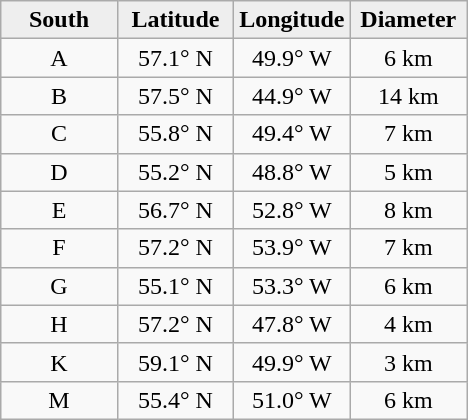<table class="wikitable">
<tr>
<th width="25%" style="background:#eeeeee;">South</th>
<th width="25%" style="background:#eeeeee;">Latitude</th>
<th width="25%" style="background:#eeeeee;">Longitude</th>
<th width="25%" style="background:#eeeeee;">Diameter</th>
</tr>
<tr>
<td align="center">A</td>
<td align="center">57.1° N</td>
<td align="center">49.9° W</td>
<td align="center">6 km</td>
</tr>
<tr>
<td align="center">B</td>
<td align="center">57.5° N</td>
<td align="center">44.9° W</td>
<td align="center">14 km</td>
</tr>
<tr>
<td align="center">C</td>
<td align="center">55.8° N</td>
<td align="center">49.4° W</td>
<td align="center">7 km</td>
</tr>
<tr>
<td align="center">D</td>
<td align="center">55.2° N</td>
<td align="center">48.8° W</td>
<td align="center">5 km</td>
</tr>
<tr>
<td align="center">E</td>
<td align="center">56.7° N</td>
<td align="center">52.8° W</td>
<td align="center">8 km</td>
</tr>
<tr>
<td align="center">F</td>
<td align="center">57.2° N</td>
<td align="center">53.9° W</td>
<td align="center">7 km</td>
</tr>
<tr>
<td align="center">G</td>
<td align="center">55.1° N</td>
<td align="center">53.3° W</td>
<td align="center">6 km</td>
</tr>
<tr>
<td align="center">H</td>
<td align="center">57.2° N</td>
<td align="center">47.8° W</td>
<td align="center">4 km</td>
</tr>
<tr>
<td align="center">K</td>
<td align="center">59.1° N</td>
<td align="center">49.9° W</td>
<td align="center">3 km</td>
</tr>
<tr>
<td align="center">M</td>
<td align="center">55.4° N</td>
<td align="center">51.0° W</td>
<td align="center">6 km</td>
</tr>
</table>
